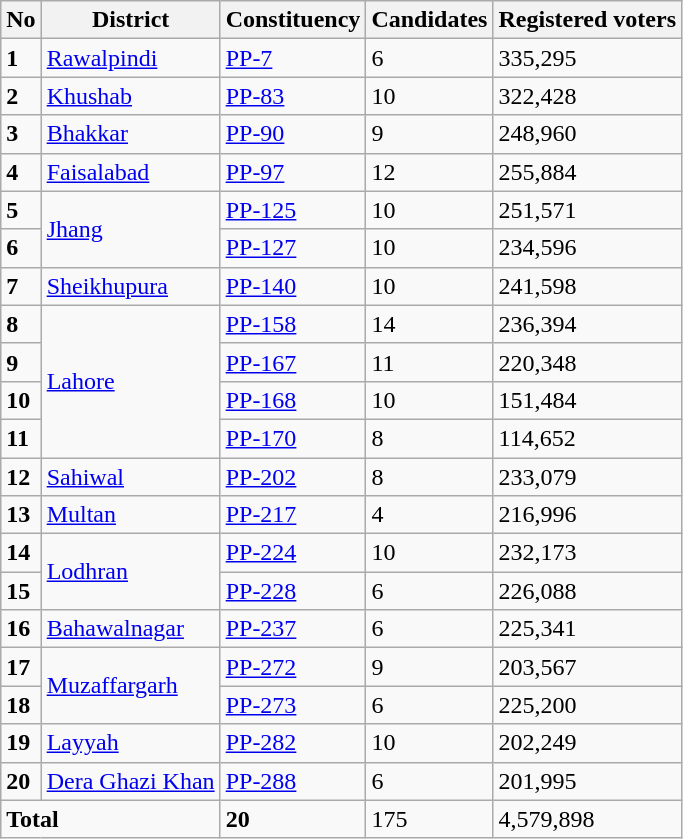<table class="wikitable">
<tr>
<th>No</th>
<th>District</th>
<th>Constituency</th>
<th>Candidates</th>
<th>Registered voters</th>
</tr>
<tr>
<td><strong>1</strong></td>
<td><a href='#'>Rawalpindi</a></td>
<td><a href='#'>PP-7</a></td>
<td>6</td>
<td>335,295</td>
</tr>
<tr>
<td><strong>2</strong></td>
<td><a href='#'>Khushab</a></td>
<td><a href='#'>PP-83</a></td>
<td>10</td>
<td>322,428</td>
</tr>
<tr>
<td><strong>3</strong></td>
<td><a href='#'>Bhakkar</a></td>
<td><a href='#'>PP-90</a></td>
<td>9</td>
<td>248,960</td>
</tr>
<tr>
<td><strong>4</strong></td>
<td><a href='#'>Faisalabad</a></td>
<td><a href='#'>PP-97</a></td>
<td>12</td>
<td>255,884</td>
</tr>
<tr>
<td><strong>5</strong></td>
<td rowspan="2"><a href='#'>Jhang</a></td>
<td><a href='#'>PP-125</a></td>
<td>10</td>
<td>251,571</td>
</tr>
<tr>
<td><strong>6</strong></td>
<td><a href='#'>PP-127</a></td>
<td>10</td>
<td>234,596</td>
</tr>
<tr>
<td><strong>7</strong></td>
<td><a href='#'>Sheikhupura</a></td>
<td><a href='#'>PP-140</a></td>
<td>10</td>
<td>241,598</td>
</tr>
<tr>
<td><strong>8</strong></td>
<td rowspan="4"><a href='#'>Lahore</a></td>
<td><a href='#'>PP-158</a></td>
<td>14</td>
<td>236,394</td>
</tr>
<tr>
<td><strong>9</strong></td>
<td><a href='#'>PP-167</a></td>
<td>11</td>
<td>220,348</td>
</tr>
<tr>
<td><strong>10</strong></td>
<td><a href='#'>PP-168</a></td>
<td>10</td>
<td>151,484</td>
</tr>
<tr>
<td><strong>11</strong></td>
<td><a href='#'>PP-170</a></td>
<td>8</td>
<td>114,652</td>
</tr>
<tr>
<td><strong>12</strong></td>
<td><a href='#'>Sahiwal</a></td>
<td><a href='#'>PP-202</a></td>
<td>8</td>
<td>233,079</td>
</tr>
<tr>
<td><strong>13</strong></td>
<td><a href='#'>Multan</a></td>
<td><a href='#'>PP-217</a></td>
<td>4</td>
<td>216,996</td>
</tr>
<tr>
<td><strong>14</strong></td>
<td rowspan="2"><a href='#'>Lodhran</a></td>
<td><a href='#'>PP-224</a></td>
<td>10</td>
<td>232,173</td>
</tr>
<tr>
<td><strong>15</strong></td>
<td><a href='#'>PP-228</a></td>
<td>6</td>
<td>226,088</td>
</tr>
<tr>
<td><strong>16</strong></td>
<td><a href='#'>Bahawalnagar</a></td>
<td><a href='#'>PP-237</a></td>
<td>6</td>
<td>225,341</td>
</tr>
<tr>
<td><strong>17</strong></td>
<td rowspan="2"><a href='#'>Muzaffargarh</a></td>
<td><a href='#'>PP-272</a></td>
<td>9</td>
<td>203,567</td>
</tr>
<tr>
<td><strong>18</strong></td>
<td><a href='#'>PP-273</a></td>
<td>6</td>
<td>225,200</td>
</tr>
<tr>
<td><strong>19</strong></td>
<td><a href='#'>Layyah</a></td>
<td><a href='#'>PP-282</a></td>
<td>10</td>
<td>202,249</td>
</tr>
<tr>
<td><strong>20</strong></td>
<td><a href='#'>Dera Ghazi Khan</a></td>
<td><a href='#'>PP-288</a></td>
<td>6</td>
<td>201,995</td>
</tr>
<tr>
<td colspan="2"><strong>Total</strong></td>
<td><strong>20</strong></td>
<td>175</td>
<td>4,579,898</td>
</tr>
</table>
